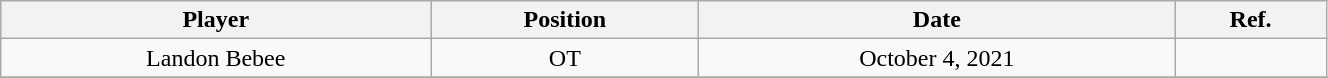<table class="wikitable" style="width: 70%;text-align: center;">
<tr>
<th style=>Player</th>
<th style=>Position</th>
<th style=>Date</th>
<th style=>Ref.</th>
</tr>
<tr align="center">
<td>Landon Bebee</td>
<td>OT</td>
<td>October 4, 2021</td>
<td></td>
</tr>
<tr>
</tr>
</table>
